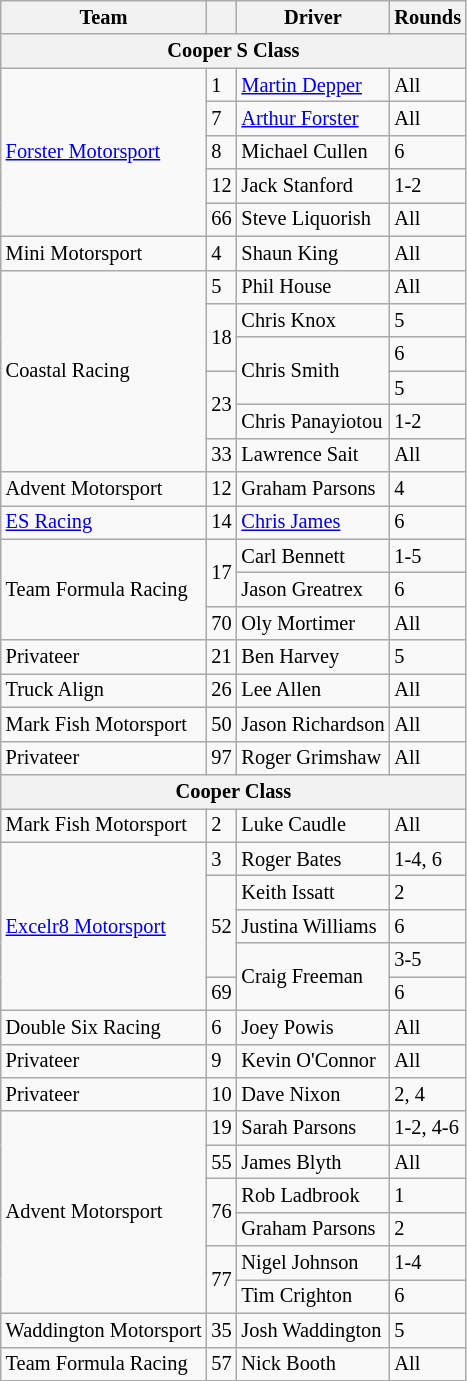<table class="wikitable" style="font-size: 85%;">
<tr>
<th>Team</th>
<th></th>
<th>Driver</th>
<th>Rounds</th>
</tr>
<tr>
<th colspan=4>Cooper S Class</th>
</tr>
<tr>
<td rowspan=5><a href='#'>Forster Motorsport</a></td>
<td>1</td>
<td><a href='#'>Martin Depper</a></td>
<td>All</td>
</tr>
<tr>
<td>7</td>
<td><a href='#'>Arthur Forster</a></td>
<td>All</td>
</tr>
<tr>
<td>8</td>
<td>Michael Cullen</td>
<td>6</td>
</tr>
<tr>
<td>12</td>
<td>Jack Stanford</td>
<td>1-2</td>
</tr>
<tr>
<td>66</td>
<td>Steve Liquorish</td>
<td>All</td>
</tr>
<tr>
<td>Mini Motorsport</td>
<td>4</td>
<td>Shaun King</td>
<td>All</td>
</tr>
<tr>
<td rowspan=6>Coastal Racing</td>
<td>5</td>
<td>Phil House</td>
<td>All</td>
</tr>
<tr>
<td rowspan=2>18</td>
<td>Chris Knox</td>
<td>5</td>
</tr>
<tr>
<td rowspan=2>Chris Smith</td>
<td>6</td>
</tr>
<tr>
<td rowspan=2>23</td>
<td>5</td>
</tr>
<tr>
<td>Chris Panayiotou</td>
<td>1-2</td>
</tr>
<tr>
<td>33</td>
<td>Lawrence Sait</td>
<td>All</td>
</tr>
<tr>
<td>Advent Motorsport</td>
<td>12</td>
<td>Graham Parsons</td>
<td>4</td>
</tr>
<tr>
<td rowspan=1><a href='#'>ES Racing</a></td>
<td>14</td>
<td><a href='#'>Chris James</a></td>
<td>6</td>
</tr>
<tr>
<td rowspan=3>Team Formula Racing</td>
<td rowspan=2>17</td>
<td>Carl Bennett</td>
<td>1-5</td>
</tr>
<tr>
<td>Jason Greatrex</td>
<td>6</td>
</tr>
<tr>
<td>70</td>
<td>Oly Mortimer</td>
<td>All</td>
</tr>
<tr>
<td>Privateer</td>
<td>21</td>
<td>Ben Harvey</td>
<td>5</td>
</tr>
<tr>
<td>Truck Align</td>
<td>26</td>
<td>Lee Allen</td>
<td>All</td>
</tr>
<tr>
<td>Mark Fish Motorsport</td>
<td>50</td>
<td>Jason Richardson</td>
<td>All</td>
</tr>
<tr>
<td>Privateer</td>
<td>97</td>
<td>Roger Grimshaw</td>
<td>All</td>
</tr>
<tr>
<th colspan=4>Cooper Class</th>
</tr>
<tr>
<td>Mark Fish Motorsport</td>
<td>2</td>
<td>Luke Caudle</td>
<td>All</td>
</tr>
<tr>
<td rowspan=5><a href='#'>Excelr8 Motorsport</a></td>
<td>3</td>
<td>Roger Bates</td>
<td>1-4, 6</td>
</tr>
<tr>
<td rowspan=3>52</td>
<td>Keith Issatt</td>
<td>2</td>
</tr>
<tr>
<td>Justina Williams</td>
<td>6</td>
</tr>
<tr>
<td rowspan=2>Craig Freeman</td>
<td>3-5</td>
</tr>
<tr>
<td>69</td>
<td>6</td>
</tr>
<tr>
<td>Double Six Racing</td>
<td>6</td>
<td>Joey Powis</td>
<td>All</td>
</tr>
<tr>
<td>Privateer</td>
<td>9</td>
<td>Kevin O'Connor</td>
<td>All</td>
</tr>
<tr>
<td>Privateer</td>
<td>10</td>
<td>Dave Nixon</td>
<td>2, 4</td>
</tr>
<tr>
<td rowspan=6>Advent Motorsport</td>
<td>19</td>
<td>Sarah Parsons</td>
<td>1-2, 4-6</td>
</tr>
<tr>
<td>55</td>
<td>James Blyth</td>
<td>All</td>
</tr>
<tr>
<td rowspan=2>76</td>
<td>Rob Ladbrook</td>
<td>1</td>
</tr>
<tr>
<td>Graham Parsons</td>
<td>2</td>
</tr>
<tr>
<td rowspan=2>77</td>
<td>Nigel Johnson</td>
<td>1-4</td>
</tr>
<tr>
<td>Tim Crighton</td>
<td>6</td>
</tr>
<tr>
<td>Waddington Motorsport</td>
<td>35</td>
<td>Josh Waddington</td>
<td>5</td>
</tr>
<tr>
<td>Team Formula Racing</td>
<td>57</td>
<td>Nick Booth</td>
<td>All</td>
</tr>
</table>
